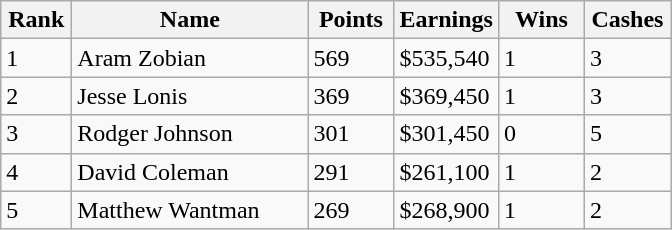<table class="wikitable">
<tr>
<th style="width:40px;">Rank</th>
<th style="width:150px;">Name</th>
<th style="width:50px;">Points</th>
<th style="width:50px;">Earnings</th>
<th style="width:50px;">Wins</th>
<th style="width:50px;">Cashes</th>
</tr>
<tr>
<td>1</td>
<td> Aram Zobian</td>
<td>569</td>
<td>$535,540</td>
<td>1</td>
<td>3</td>
</tr>
<tr>
<td>2</td>
<td> Jesse Lonis</td>
<td>369</td>
<td>$369,450</td>
<td>1</td>
<td>3</td>
</tr>
<tr>
<td>3</td>
<td> Rodger Johnson</td>
<td>301</td>
<td>$301,450</td>
<td>0</td>
<td>5</td>
</tr>
<tr>
<td>4</td>
<td> David Coleman</td>
<td>291</td>
<td>$261,100</td>
<td>1</td>
<td>2</td>
</tr>
<tr>
<td>5</td>
<td> Matthew Wantman</td>
<td>269</td>
<td>$268,900</td>
<td>1</td>
<td>2</td>
</tr>
</table>
